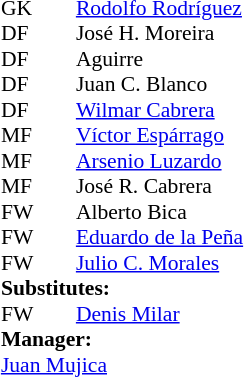<table cellspacing="0" cellpadding="0" style="font-size:90%; margin:0.2em auto;">
<tr>
<th width="25"></th>
<th width="25"></th>
</tr>
<tr>
<td>GK</td>
<td></td>
<td> <a href='#'>Rodolfo Rodríguez</a></td>
</tr>
<tr>
<td>DF</td>
<td></td>
<td> José H. Moreira</td>
</tr>
<tr>
<td>DF</td>
<td></td>
<td> Aguirre</td>
</tr>
<tr>
<td>DF</td>
<td></td>
<td> Juan C. Blanco</td>
</tr>
<tr>
<td>DF</td>
<td></td>
<td> <a href='#'>Wilmar Cabrera</a></td>
</tr>
<tr>
<td>MF</td>
<td></td>
<td> <a href='#'>Víctor Espárrago</a></td>
</tr>
<tr>
<td>MF</td>
<td></td>
<td> <a href='#'>Arsenio Luzardo</a></td>
<td></td>
<td></td>
</tr>
<tr>
<td>MF</td>
<td></td>
<td> José R. Cabrera</td>
</tr>
<tr>
<td>FW</td>
<td></td>
<td> Alberto Bica</td>
</tr>
<tr>
<td>FW</td>
<td></td>
<td> <a href='#'>Eduardo de la Peña</a></td>
</tr>
<tr>
<td>FW</td>
<td></td>
<td> <a href='#'>Julio C. Morales</a></td>
</tr>
<tr>
<td colspan=3><strong>Substitutes:</strong></td>
</tr>
<tr>
<td>FW</td>
<td></td>
<td> <a href='#'>Denis Milar</a></td>
<td></td>
<td></td>
</tr>
<tr>
<td colspan=3><strong>Manager:</strong></td>
</tr>
<tr>
<td colspan=5> <a href='#'>Juan Mujica</a></td>
</tr>
</table>
